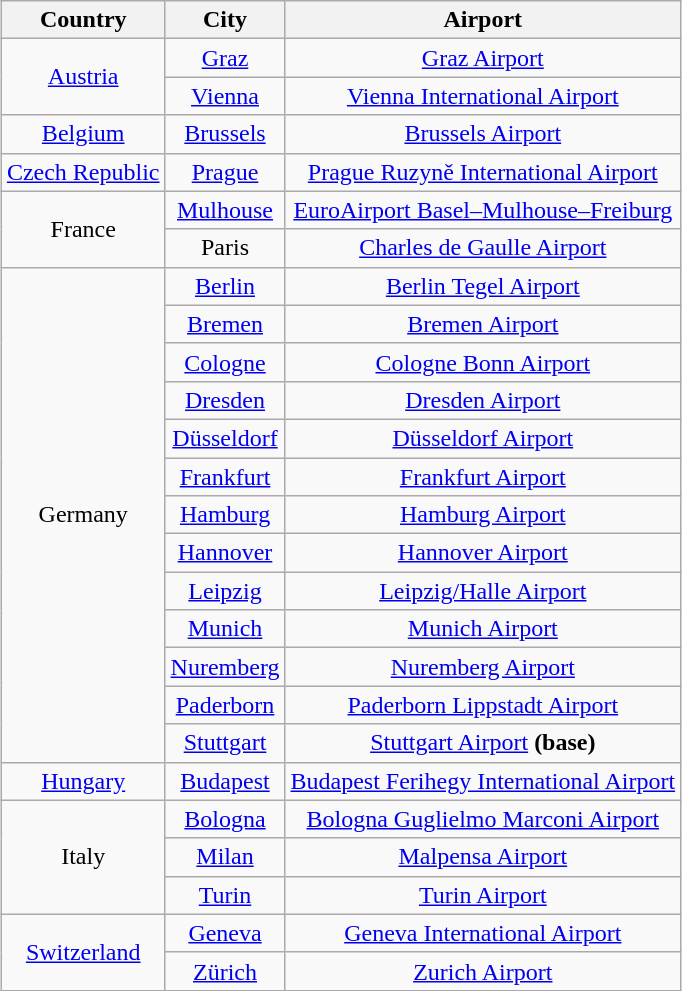<table class="wikitable" style="margin:0.5em auto; text-align:center">
<tr>
<th>Country</th>
<th>City</th>
<th>Airport</th>
</tr>
<tr>
<td rowspan="2"><a href='#'>Austria</a></td>
<td><a href='#'>Graz</a></td>
<td><a href='#'>Graz Airport</a></td>
</tr>
<tr>
<td><a href='#'>Vienna</a></td>
<td><a href='#'>Vienna International Airport</a></td>
</tr>
<tr>
<td><a href='#'>Belgium</a></td>
<td><a href='#'>Brussels</a></td>
<td><a href='#'>Brussels Airport</a></td>
</tr>
<tr>
<td><a href='#'>Czech Republic</a></td>
<td><a href='#'>Prague</a></td>
<td><a href='#'>Prague Ruzyně International Airport</a></td>
</tr>
<tr>
<td rowspan="2">France</td>
<td><a href='#'>Mulhouse</a></td>
<td><a href='#'>EuroAirport Basel–Mulhouse–Freiburg</a></td>
</tr>
<tr>
<td>Paris</td>
<td><a href='#'>Charles de Gaulle Airport</a></td>
</tr>
<tr>
<td rowspan="13">Germany</td>
<td><a href='#'>Berlin</a></td>
<td><a href='#'>Berlin Tegel Airport</a></td>
</tr>
<tr>
<td><a href='#'>Bremen</a></td>
<td><a href='#'>Bremen Airport</a></td>
</tr>
<tr>
<td><a href='#'>Cologne</a></td>
<td><a href='#'>Cologne Bonn Airport</a></td>
</tr>
<tr>
<td><a href='#'>Dresden</a></td>
<td><a href='#'>Dresden Airport</a></td>
</tr>
<tr>
<td><a href='#'>Düsseldorf</a></td>
<td><a href='#'>Düsseldorf Airport</a></td>
</tr>
<tr>
<td><a href='#'>Frankfurt</a></td>
<td><a href='#'>Frankfurt Airport</a></td>
</tr>
<tr>
<td><a href='#'>Hamburg</a></td>
<td><a href='#'>Hamburg Airport</a></td>
</tr>
<tr>
<td><a href='#'>Hannover</a></td>
<td><a href='#'>Hannover Airport</a></td>
</tr>
<tr>
<td><a href='#'>Leipzig</a></td>
<td><a href='#'>Leipzig/Halle Airport</a></td>
</tr>
<tr>
<td><a href='#'>Munich</a></td>
<td><a href='#'>Munich Airport</a></td>
</tr>
<tr>
<td><a href='#'>Nuremberg</a></td>
<td><a href='#'>Nuremberg Airport</a></td>
</tr>
<tr>
<td><a href='#'>Paderborn</a></td>
<td><a href='#'>Paderborn Lippstadt Airport</a></td>
</tr>
<tr>
<td><a href='#'>Stuttgart</a></td>
<td><a href='#'>Stuttgart Airport</a> <strong>(base)</strong></td>
</tr>
<tr>
<td><a href='#'>Hungary</a></td>
<td><a href='#'>Budapest</a></td>
<td><a href='#'>Budapest Ferihegy International Airport</a></td>
</tr>
<tr>
<td rowspan="3">Italy</td>
<td><a href='#'>Bologna</a></td>
<td><a href='#'>Bologna Guglielmo Marconi Airport</a></td>
</tr>
<tr>
<td><a href='#'>Milan</a></td>
<td><a href='#'>Malpensa Airport</a></td>
</tr>
<tr>
<td><a href='#'>Turin</a></td>
<td><a href='#'>Turin Airport</a></td>
</tr>
<tr>
<td rowspan="2"><a href='#'>Switzerland</a></td>
<td><a href='#'>Geneva</a></td>
<td><a href='#'>Geneva International Airport</a></td>
</tr>
<tr>
<td><a href='#'>Zürich</a></td>
<td><a href='#'>Zurich Airport</a></td>
</tr>
</table>
